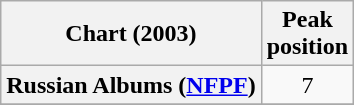<table class="wikitable plainrowheaders" style="text-align:center">
<tr>
<th scope="col">Chart (2003)</th>
<th scope="col">Peak<br>position</th>
</tr>
<tr>
<th scope="row">Russian Albums (<a href='#'>NFPF</a>)</th>
<td>7</td>
</tr>
<tr>
</tr>
</table>
